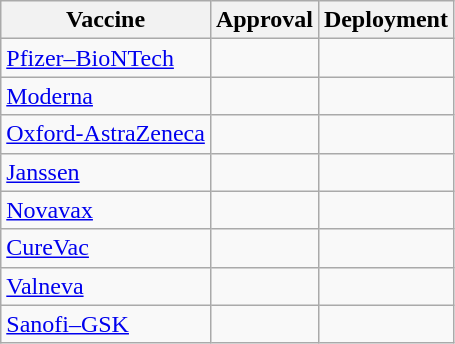<table class="wikitable">
<tr>
<th>Vaccine</th>
<th>Approval</th>
<th>Deployment</th>
</tr>
<tr>
<td><a href='#'>Pfizer–BioNTech</a></td>
<td></td>
<td></td>
</tr>
<tr>
<td><a href='#'>Moderna</a></td>
<td></td>
<td></td>
</tr>
<tr>
<td><a href='#'>Oxford-AstraZeneca</a></td>
<td></td>
<td></td>
</tr>
<tr>
<td><a href='#'>Janssen</a></td>
<td></td>
<td></td>
</tr>
<tr>
<td><a href='#'>Novavax</a></td>
<td></td>
<td></td>
</tr>
<tr>
<td><a href='#'>CureVac</a></td>
<td></td>
<td></td>
</tr>
<tr>
<td><a href='#'>Valneva</a></td>
<td></td>
<td></td>
</tr>
<tr>
<td><a href='#'>Sanofi–GSK</a></td>
<td></td>
<td></td>
</tr>
</table>
